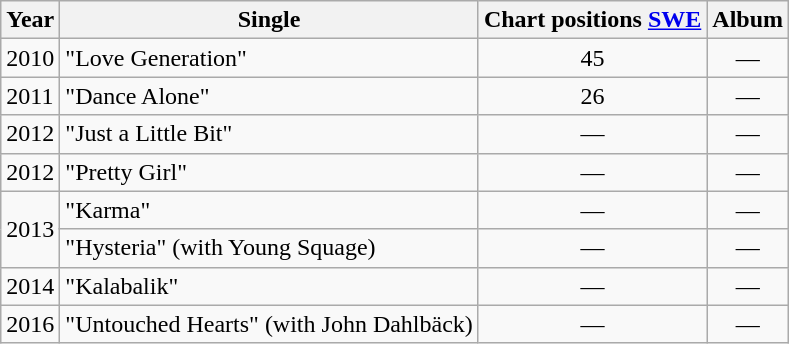<table class="wikitable">
<tr>
<th>Year</th>
<th>Single</th>
<th>Chart positions <a href='#'>SWE</a></th>
<th>Album</th>
</tr>
<tr>
<td>2010</td>
<td style="text-align:left;">"Love Generation"</td>
<td style="text-align:center;">45</td>
<td style="text-align:center;">—</td>
</tr>
<tr>
<td>2011</td>
<td style="text-align:left;">"Dance Alone"</td>
<td style="text-align:center;">26</td>
<td style="text-align:center;">—</td>
</tr>
<tr>
<td>2012</td>
<td style="text-align:left;">"Just a Little Bit"</td>
<td style="text-align:center;">—</td>
<td style="text-align:center;">—</td>
</tr>
<tr>
<td>2012</td>
<td style="text-align:left;">"Pretty Girl"</td>
<td style="text-align:center;">—</td>
<td style="text-align:center;">—</td>
</tr>
<tr>
<td rowspan="2">2013</td>
<td style="text-align:left;">"Karma"</td>
<td style="text-align:center;">—</td>
<td style="text-align:center;">—</td>
</tr>
<tr>
<td style="text-align:left;">"Hysteria" (with Young Squage)</td>
<td style="text-align:center;">—</td>
<td style="text-align:center;">—</td>
</tr>
<tr>
<td>2014</td>
<td style="text-align:left;">"Kalabalik"</td>
<td style="text-align:center;">—</td>
<td style="text-align:center;">—</td>
</tr>
<tr>
<td>2016</td>
<td style="text-align:left;">"Untouched Hearts" (with John Dahlbäck)</td>
<td style="text-align:center;">—</td>
<td style="text-align:center;">—</td>
</tr>
</table>
